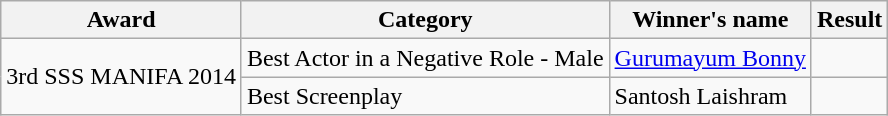<table class="wikitable sortable">
<tr>
<th>Award</th>
<th>Category</th>
<th>Winner's name</th>
<th>Result</th>
</tr>
<tr>
<td rowspan="2">3rd SSS MANIFA 2014</td>
<td>Best Actor in a Negative Role - Male</td>
<td><a href='#'>Gurumayum Bonny</a></td>
<td></td>
</tr>
<tr>
<td>Best Screenplay</td>
<td>Santosh Laishram</td>
<td></td>
</tr>
</table>
